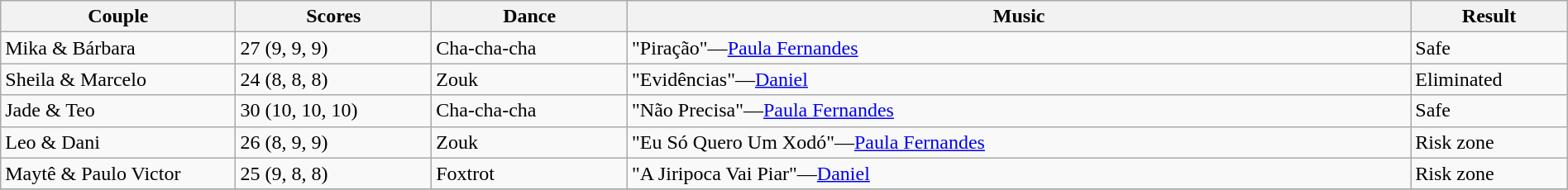<table class="wikitable sortable" style="width:100%;">
<tr>
<th style="width:15.0%;">Couple</th>
<th style="width:12.5%;">Scores</th>
<th style="width:12.5%;">Dance</th>
<th style="width:50.0%;">Music</th>
<th style="width:10.0%;">Result</th>
</tr>
<tr>
<td>Mika & Bárbara</td>
<td>27 (9, 9, 9)</td>
<td>Cha-cha-cha</td>
<td>"Piração"—<a href='#'>Paula Fernandes</a></td>
<td>Safe</td>
</tr>
<tr>
<td>Sheila & Marcelo</td>
<td>24 (8, 8, 8)</td>
<td>Zouk</td>
<td>"Evidências"—<a href='#'>Daniel</a></td>
<td>Eliminated</td>
</tr>
<tr>
<td>Jade & Teo</td>
<td>30 (10, 10, 10)</td>
<td>Cha-cha-cha</td>
<td>"Não Precisa"—<a href='#'>Paula Fernandes</a></td>
<td>Safe</td>
</tr>
<tr>
<td>Leo & Dani</td>
<td>26 (8, 9, 9)</td>
<td>Zouk</td>
<td>"Eu Só Quero Um Xodó"—<a href='#'>Paula Fernandes</a></td>
<td>Risk zone</td>
</tr>
<tr>
<td>Maytê & Paulo Victor</td>
<td>25 (9, 8, 8)</td>
<td>Foxtrot</td>
<td>"A Jiripoca Vai Piar"—<a href='#'>Daniel</a></td>
<td>Risk zone</td>
</tr>
<tr>
</tr>
</table>
